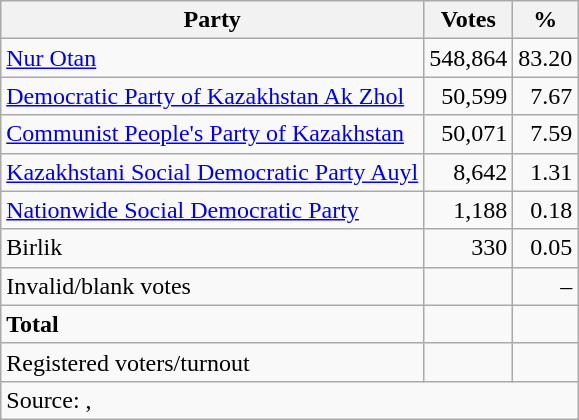<table class=wikitable style=text-align:right>
<tr>
<th>Party</th>
<th>Votes</th>
<th>%</th>
</tr>
<tr>
<td align=left><a href='#'>Nur Otan</a></td>
<td>548,864</td>
<td>83.20</td>
</tr>
<tr>
<td align=left><a href='#'>Democratic Party of Kazakhstan Ak Zhol</a></td>
<td>50,599</td>
<td>7.67</td>
</tr>
<tr>
<td align=left><a href='#'>Communist People's Party of Kazakhstan</a></td>
<td>50,071</td>
<td>7.59</td>
</tr>
<tr>
<td align=left><a href='#'>Kazakhstani Social Democratic Party Auyl</a></td>
<td>8,642</td>
<td>1.31</td>
</tr>
<tr>
<td align=left><a href='#'>Nationwide Social Democratic Party</a></td>
<td>1,188</td>
<td>0.18</td>
</tr>
<tr>
<td align=left>Birlik</td>
<td>330</td>
<td>0.05</td>
</tr>
<tr>
<td align=left>Invalid/blank votes</td>
<td></td>
<td>–</td>
</tr>
<tr>
<td align=left><strong>Total</strong></td>
<td></td>
<td></td>
</tr>
<tr>
<td align=left>Registered voters/turnout</td>
<td></td>
<td></td>
</tr>
<tr>
<td align=left colspan=5>Source: , </td>
</tr>
</table>
